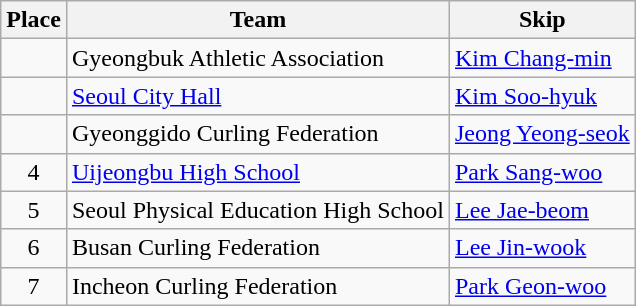<table class="wikitable">
<tr>
<th>Place</th>
<th>Team</th>
<th>Skip</th>
</tr>
<tr>
<td align=center></td>
<td> Gyeongbuk Athletic Association</td>
<td><a href='#'>Kim Chang-min</a></td>
</tr>
<tr>
<td align=center></td>
<td> <a href='#'>Seoul City Hall</a></td>
<td><a href='#'>Kim Soo-hyuk</a></td>
</tr>
<tr>
<td align=center></td>
<td> Gyeonggido Curling Federation</td>
<td><a href='#'>Jeong Yeong-seok</a></td>
</tr>
<tr>
<td align=center>4</td>
<td> <a href='#'>Uijeongbu High School</a></td>
<td><a href='#'>Park Sang-woo</a></td>
</tr>
<tr>
<td align=center>5</td>
<td> Seoul Physical Education High School</td>
<td><a href='#'>Lee Jae-beom</a></td>
</tr>
<tr>
<td align=center>6</td>
<td> Busan Curling Federation</td>
<td><a href='#'>Lee Jin-wook</a></td>
</tr>
<tr>
<td align=center>7</td>
<td> Incheon Curling Federation</td>
<td><a href='#'>Park Geon-woo</a></td>
</tr>
</table>
